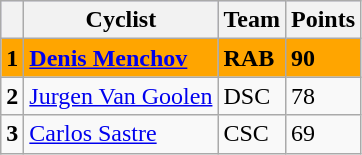<table class="wikitable">
<tr style="background:#ccccff;">
<th></th>
<th>Cyclist</th>
<th>Team</th>
<th>Points</th>
</tr>
<tr style="background:orange">
<td><strong>1</strong></td>
<td><strong> <a href='#'>Denis Menchov</a></strong></td>
<td><strong>RAB</strong></td>
<td><strong>90</strong></td>
</tr>
<tr>
<td><strong>2</strong></td>
<td> <a href='#'>Jurgen Van Goolen</a></td>
<td>DSC</td>
<td>78</td>
</tr>
<tr>
<td><strong>3</strong></td>
<td> <a href='#'>Carlos Sastre</a></td>
<td>CSC</td>
<td>69</td>
</tr>
</table>
